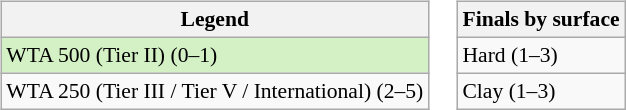<table>
<tr valign=top>
<td><br><table class="wikitable" style="font-size:90%">
<tr>
<th>Legend</th>
</tr>
<tr>
<td style="background:#d4f1c5;">WTA 500 (Tier II) (0–1)</td>
</tr>
<tr>
<td>WTA 250 (Tier III / Tier V / International) (2–5)</td>
</tr>
</table>
</td>
<td><br><table class=wikitable style=font-size:90%>
<tr>
<th>Finals by surface</th>
</tr>
<tr>
<td>Hard (1–3)</td>
</tr>
<tr>
<td>Clay (1–3)</td>
</tr>
</table>
</td>
</tr>
</table>
